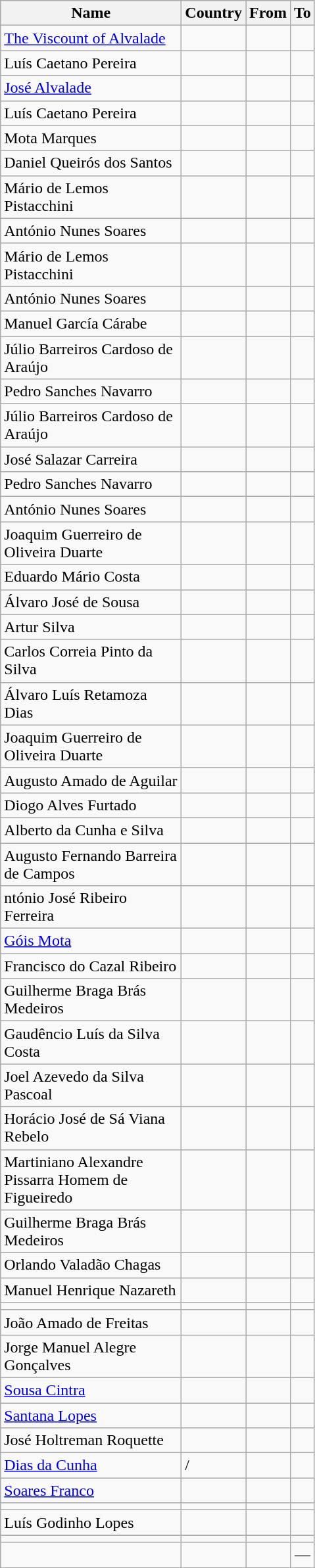<table class="wikitable sortable" style="text-align: left;">
<tr>
<th style="width:11em">Name</th>
<th>Country</th>
<th>From</th>
<th>To</th>
</tr>
<tr>
<td><a href='#'>The Viscount of Alvalade</a></td>
<td align=left></td>
<td align=left></td>
<td align=left></td>
</tr>
<tr>
<td>Luís Caetano Pereira</td>
<td align=left></td>
<td align=left></td>
<td align=left></td>
</tr>
<tr>
<td><a href='#'>José Alvalade</a></td>
<td align=left></td>
<td align=left></td>
<td align=left></td>
</tr>
<tr>
<td>Luís Caetano Pereira</td>
<td align=left></td>
<td align=left></td>
<td align=left></td>
</tr>
<tr>
<td>Mota Marques</td>
<td align=left></td>
<td align=left></td>
<td align=left></td>
</tr>
<tr>
<td>Daniel Queirós dos Santos</td>
<td align=left></td>
<td align=left></td>
<td align=left></td>
</tr>
<tr>
<td>Mário de Lemos Pistacchini</td>
<td align=left></td>
<td align=left></td>
<td align=left></td>
</tr>
<tr>
<td>António Nunes Soares</td>
<td align=left></td>
<td align=left></td>
<td align=left></td>
</tr>
<tr>
<td>Mário de Lemos Pistacchini</td>
<td align=left></td>
<td align=left></td>
<td align=left></td>
</tr>
<tr>
<td>António Nunes Soares</td>
<td align=left></td>
<td align=left></td>
<td align=left></td>
</tr>
<tr>
<td>Manuel García Cárabe</td>
<td align=left></td>
<td align=left></td>
<td align=left></td>
</tr>
<tr>
<td>Júlio Barreiros Cardoso de Araújo</td>
<td align=left></td>
<td align=left></td>
<td align=left></td>
</tr>
<tr>
<td>Pedro Sanches Navarro</td>
<td align=left></td>
<td align=left></td>
<td align=left></td>
</tr>
<tr>
<td>Júlio Barreiros Cardoso de Araújo</td>
<td align=left></td>
<td align=left></td>
<td align=left></td>
</tr>
<tr>
<td>José Salazar Carreira</td>
<td align=left></td>
<td align=left></td>
<td align=left></td>
</tr>
<tr>
<td>Pedro Sanches Navarro</td>
<td align=left></td>
<td align=left></td>
<td align=left></td>
</tr>
<tr>
<td>António Nunes Soares</td>
<td align=left></td>
<td align=left></td>
<td align=left></td>
</tr>
<tr>
<td>Joaquim Guerreiro de Oliveira Duarte</td>
<td align=left></td>
<td align=left></td>
<td align=left></td>
</tr>
<tr>
<td>Eduardo Mário Costa</td>
<td align=left></td>
<td align=left></td>
<td align=left></td>
</tr>
<tr>
<td>Álvaro José de Sousa</td>
<td align=left></td>
<td align=left></td>
<td align=left></td>
</tr>
<tr>
<td>Artur Silva</td>
<td align=left></td>
<td align=left></td>
<td align=left></td>
</tr>
<tr>
<td>Carlos Correia Pinto da Silva</td>
<td align=left></td>
<td align=left></td>
<td align=left></td>
</tr>
<tr>
<td>Álvaro Luís Retamoza Dias</td>
<td align=left></td>
<td align=left></td>
<td align=left></td>
</tr>
<tr>
<td>Joaquim Guerreiro de Oliveira Duarte</td>
<td align=left></td>
<td align=left></td>
<td align=left></td>
</tr>
<tr>
<td>Augusto Amado de Aguilar</td>
<td align=left></td>
<td align=left></td>
<td align=left></td>
</tr>
<tr>
<td>Diogo Alves Furtado</td>
<td align=left></td>
<td align=left></td>
<td align=left></td>
</tr>
<tr>
<td>Alberto da Cunha e Silva</td>
<td align=left></td>
<td align=left></td>
<td align=left></td>
</tr>
<tr>
<td>Augusto Fernando Barreira de Campos</td>
<td align=left></td>
<td align=left></td>
<td align=left></td>
</tr>
<tr>
<td>ntónio José Ribeiro Ferreira</td>
<td align=left></td>
<td align=left></td>
<td align=left></td>
</tr>
<tr>
<td><a href='#'>Góis Mota</a></td>
<td align=left></td>
<td align=left></td>
<td align=left></td>
</tr>
<tr>
<td>Francisco do Cazal Ribeiro</td>
<td align=left></td>
<td align=left></td>
<td align=left></td>
</tr>
<tr>
<td>Guilherme Braga Brás Medeiros</td>
<td align=left></td>
<td align=left></td>
<td align=left></td>
</tr>
<tr>
<td>Gaudêncio Luís da Silva Costa</td>
<td align=left></td>
<td align=left></td>
<td align=left></td>
</tr>
<tr>
<td>Joel Azevedo da Silva Pascoal</td>
<td align=left></td>
<td align=left></td>
<td align=left></td>
</tr>
<tr>
<td>Horácio José de Sá Viana Rebelo</td>
<td align=left></td>
<td align=left></td>
<td align=left></td>
</tr>
<tr>
<td>Martiniano Alexandre Pissarra Homem de Figueiredo</td>
<td align=left></td>
<td align=left></td>
<td align=left></td>
</tr>
<tr>
<td>Guilherme Braga Brás Medeiros</td>
<td align=left></td>
<td align=left></td>
<td align=left></td>
</tr>
<tr>
<td>Orlando Valadão Chagas</td>
<td align=left></td>
<td align=left></td>
<td align=left></td>
</tr>
<tr>
<td>Manuel Henrique Nazareth</td>
<td align=left></td>
<td align=left></td>
<td align=left></td>
</tr>
<tr>
<td></td>
<td align=left></td>
<td align=left></td>
<td align=left></td>
</tr>
<tr>
<td>João Amado de Freitas</td>
<td align=left></td>
<td align=left></td>
<td align=left></td>
</tr>
<tr>
<td>Jorge Manuel Alegre Gonçalves</td>
<td align=left></td>
<td align=left></td>
<td align=left></td>
</tr>
<tr>
<td><a href='#'>Sousa Cintra</a></td>
<td align=left></td>
<td align=left></td>
<td align=left></td>
</tr>
<tr>
<td><a href='#'>Santana Lopes</a></td>
<td align=left></td>
<td align=left></td>
<td align=left></td>
</tr>
<tr>
<td>José Holtreman Roquette</td>
<td align=left></td>
<td align=left></td>
<td align=left></td>
</tr>
<tr>
<td><a href='#'>Dias da Cunha</a></td>
<td align=left> / </td>
<td align=left></td>
<td align=left></td>
</tr>
<tr>
<td><a href='#'>Soares Franco</a></td>
<td align=left></td>
<td align=left></td>
<td align=left></td>
</tr>
<tr>
<td></td>
<td align=left></td>
<td align=left></td>
<td align=left></td>
</tr>
<tr>
<td>Luís Godinho Lopes</td>
<td align=left></td>
<td align=left></td>
<td align=left></td>
</tr>
<tr>
<td></td>
<td align=left></td>
<td align=left></td>
<td align=left></td>
</tr>
<tr>
<td></td>
<td align=left></td>
<td align=left></td>
<td align=center>—</td>
</tr>
</table>
